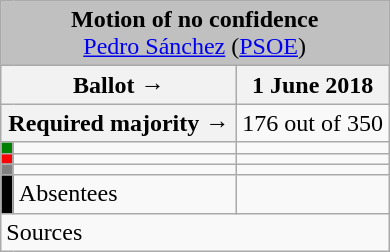<table class="wikitable" style="text-align:center;">
<tr>
<td colspan="3" align="center" bgcolor="#C0C0C0"><strong>Motion of no confidence</strong><br><a href='#'>Pedro Sánchez</a> (<a href='#'>PSOE</a>)</td>
</tr>
<tr>
<th colspan="2" style="width:150px;">Ballot →</th>
<th>1 June 2018</th>
</tr>
<tr>
<th colspan="2">Required majority →</th>
<td>176 out of 350 </td>
</tr>
<tr>
<th style="width:1px; background:green;"></th>
<td style="text-align:left;"></td>
<td></td>
</tr>
<tr>
<th style="background:red;"></th>
<td style="text-align:left;"></td>
<td></td>
</tr>
<tr>
<th style="background:gray;"></th>
<td style="text-align:left;"></td>
<td></td>
</tr>
<tr>
<th style="background:black;"></th>
<td style="text-align:left;"><span>Absentees</span></td>
<td></td>
</tr>
<tr>
<td style="text-align:left;" colspan="3">Sources</td>
</tr>
</table>
